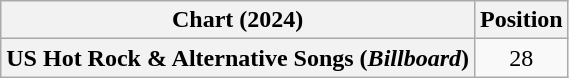<table class="wikitable plainrowheaders" style="text-align:center">
<tr>
<th scope="col">Chart (2024)</th>
<th scope="col">Position</th>
</tr>
<tr>
<th scope="row">US Hot Rock & Alternative Songs (<em>Billboard</em>)</th>
<td>28</td>
</tr>
</table>
